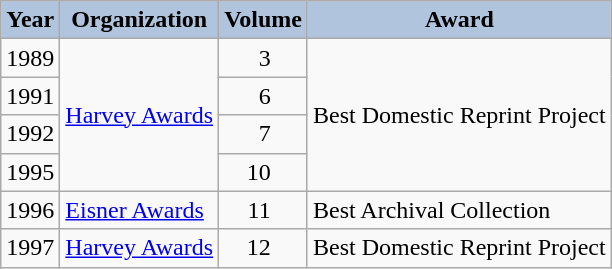<table class="wikitable">
<tr>
<th style="background:#B0C4DE;">Year</th>
<th style="background:#B0C4DE;">Organization</th>
<th style="background:#B0C4DE;">Volume</th>
<th style="background:#B0C4DE;">Award</th>
</tr>
<tr>
<td>1989</td>
<td rowspan="4"><a href='#'>Harvey Awards</a></td>
<td style="text-align:right;padding-right:1.5em;">3</td>
<td rowspan="4">Best Domestic Reprint Project</td>
</tr>
<tr>
<td>1991</td>
<td style="text-align:right;padding-right:1.5em;">6</td>
</tr>
<tr>
<td>1992</td>
<td style="text-align:right;padding-right:1.5em;">7</td>
</tr>
<tr>
<td>1995</td>
<td style="text-align:right;padding-right:1.5em;">10</td>
</tr>
<tr>
<td>1996</td>
<td><a href='#'>Eisner Awards</a></td>
<td style="text-align:right;padding-right:1.5em;">11</td>
<td>Best Archival Collection</td>
</tr>
<tr>
<td>1997</td>
<td><a href='#'>Harvey Awards</a></td>
<td style="text-align:right;padding-right:1.5em;">12</td>
<td>Best Domestic Reprint Project</td>
</tr>
</table>
